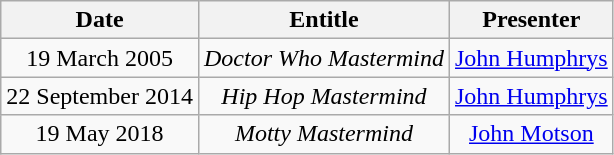<table class="wikitable" style="text-align:center;">
<tr>
<th>Date</th>
<th>Entitle</th>
<th>Presenter</th>
</tr>
<tr>
<td>19 March 2005</td>
<td><em>Doctor Who Mastermind</em></td>
<td><a href='#'>John Humphrys</a></td>
</tr>
<tr>
<td>22 September 2014</td>
<td><em>Hip Hop Mastermind</em></td>
<td><a href='#'>John Humphrys</a></td>
</tr>
<tr>
<td>19 May 2018</td>
<td><em>Motty Mastermind</em></td>
<td><a href='#'>John Motson</a></td>
</tr>
</table>
